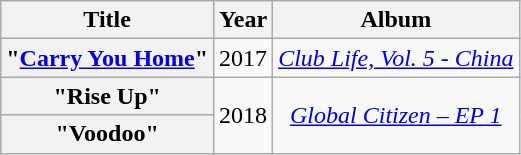<table class="wikitable plainrowheaders" style="text-align:center;">
<tr>
<th scope="col">Title</th>
<th scope="col">Year</th>
<th scope="col">Album</th>
</tr>
<tr>
<th scope="row">"<a href='#'>Carry You Home</a>"<br></th>
<td>2017</td>
<td><em><a href='#'>Club Life, Vol. 5 - China</a></em></td>
</tr>
<tr>
<th scope="row">"Rise Up"<br></th>
<td rowspan="2">2018</td>
<td rowspan="2"><em><a href='#'>Global Citizen – EP 1</a></em><br></td>
</tr>
<tr>
<th scope="row">"Voodoo"<br></th>
</tr>
</table>
